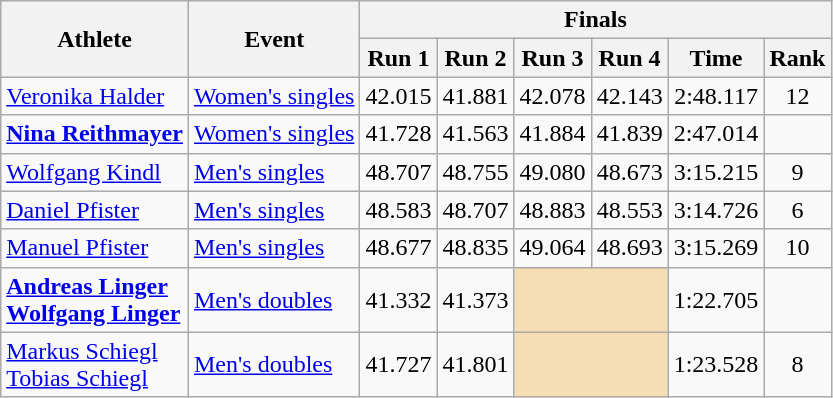<table class="wikitable">
<tr>
<th rowspan="2">Athlete</th>
<th rowspan="2">Event</th>
<th colspan="6">Finals</th>
</tr>
<tr>
<th>Run 1</th>
<th>Run 2</th>
<th>Run 3</th>
<th>Run 4</th>
<th>Time</th>
<th>Rank</th>
</tr>
<tr>
<td><a href='#'>Veronika Halder</a></td>
<td><a href='#'>Women's singles</a></td>
<td align="center">42.015</td>
<td align="center">41.881</td>
<td align="center">42.078</td>
<td align="center">42.143</td>
<td align="center">2:48.117</td>
<td align="center">12</td>
</tr>
<tr>
<td><strong><a href='#'>Nina Reithmayer</a></strong></td>
<td><a href='#'>Women's singles</a></td>
<td align="center">41.728</td>
<td align="center">41.563</td>
<td align="center">41.884</td>
<td align="center">41.839</td>
<td align="center">2:47.014</td>
<td align="center"></td>
</tr>
<tr>
<td><a href='#'>Wolfgang Kindl</a></td>
<td><a href='#'>Men's singles</a></td>
<td align="center">48.707</td>
<td align="center">48.755</td>
<td align="center">49.080</td>
<td align="center">48.673</td>
<td align="center">3:15.215</td>
<td align="center">9</td>
</tr>
<tr>
<td><a href='#'>Daniel Pfister</a></td>
<td><a href='#'>Men's singles</a></td>
<td align="center">48.583</td>
<td align="center">48.707</td>
<td align="center">48.883</td>
<td align="center">48.553</td>
<td align="center">3:14.726</td>
<td align="center">6</td>
</tr>
<tr>
<td><a href='#'>Manuel Pfister</a></td>
<td><a href='#'>Men's singles</a></td>
<td align="center">48.677</td>
<td align="center">48.835</td>
<td align="center">49.064</td>
<td align="center">48.693</td>
<td align="center">3:15.269</td>
<td align="center">10</td>
</tr>
<tr>
<td><strong><a href='#'>Andreas Linger</a><br><a href='#'>Wolfgang Linger</a></strong></td>
<td><a href='#'>Men's doubles</a></td>
<td align="center">41.332</td>
<td align="center">41.373</td>
<td colspan="2" bgcolor="wheat"></td>
<td align="center">1:22.705</td>
<td align="center"></td>
</tr>
<tr>
<td><a href='#'>Markus Schiegl</a><br><a href='#'>Tobias Schiegl</a></td>
<td><a href='#'>Men's doubles</a></td>
<td align="center">41.727</td>
<td align="center">41.801</td>
<td colspan="2" bgcolor="wheat"></td>
<td align="center">1:23.528</td>
<td align="center">8</td>
</tr>
</table>
